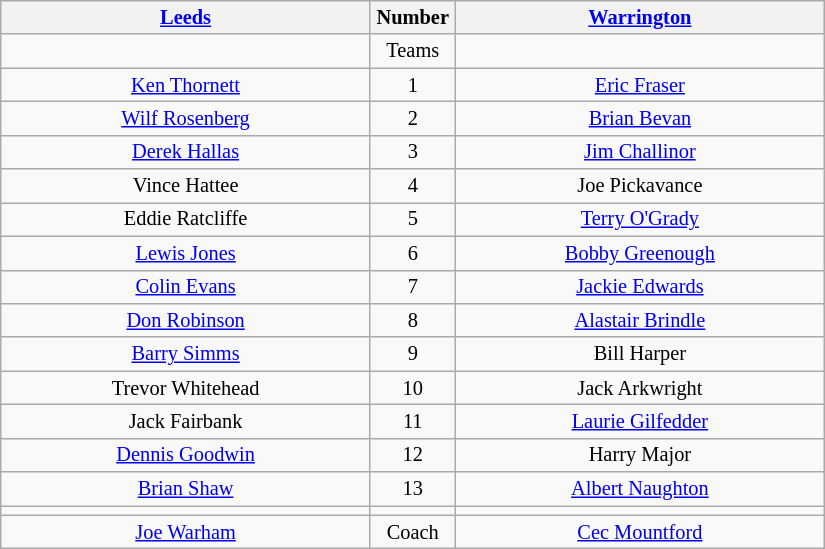<table class="wikitable" style="text-align:center; font-size: 85%">
<tr>
<th width=240 abbr=winner><a href='#'>Leeds</a></th>
<th width=50 abbr="Number">Number</th>
<th width=240 abbr=runner-up><a href='#'>Warrington</a></th>
</tr>
<tr>
<td></td>
<td>Teams</td>
<td></td>
</tr>
<tr>
<td><a href='#'>Ken Thornett</a></td>
<td>1</td>
<td><a href='#'>Eric Fraser</a></td>
</tr>
<tr>
<td><a href='#'>Wilf Rosenberg</a></td>
<td>2</td>
<td><a href='#'>Brian Bevan</a></td>
</tr>
<tr>
<td><a href='#'>Derek Hallas</a></td>
<td>3</td>
<td><a href='#'>Jim Challinor</a></td>
</tr>
<tr>
<td>Vince Hattee</td>
<td>4</td>
<td>Joe Pickavance</td>
</tr>
<tr>
<td>Eddie Ratcliffe</td>
<td>5</td>
<td><a href='#'>Terry O'Grady</a></td>
</tr>
<tr>
<td><a href='#'>Lewis Jones</a></td>
<td>6</td>
<td><a href='#'>Bobby Greenough</a></td>
</tr>
<tr>
<td><a href='#'>Colin Evans</a></td>
<td>7</td>
<td><a href='#'>Jackie Edwards</a></td>
</tr>
<tr>
<td><a href='#'>Don Robinson</a></td>
<td>8</td>
<td><a href='#'>Alastair Brindle</a></td>
</tr>
<tr>
<td><a href='#'>Barry Simms</a></td>
<td>9</td>
<td>Bill Harper</td>
</tr>
<tr>
<td>Trevor Whitehead</td>
<td>10</td>
<td>Jack Arkwright</td>
</tr>
<tr>
<td>Jack Fairbank</td>
<td>11</td>
<td><a href='#'>Laurie Gilfedder</a></td>
</tr>
<tr>
<td><a href='#'>Dennis Goodwin</a></td>
<td>12</td>
<td>Harry Major</td>
</tr>
<tr>
<td><a href='#'>Brian Shaw</a></td>
<td>13</td>
<td><a href='#'>Albert Naughton</a></td>
</tr>
<tr>
<td></td>
<td></td>
<td></td>
</tr>
<tr>
<td><a href='#'>Joe Warham</a></td>
<td>Coach</td>
<td><a href='#'>Cec Mountford</a></td>
</tr>
</table>
